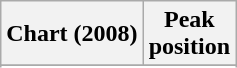<table class="wikitable sortable plainrowheaders">
<tr>
<th>Chart (2008)</th>
<th>Peak<br>position</th>
</tr>
<tr>
</tr>
<tr>
</tr>
<tr>
</tr>
<tr>
</tr>
</table>
